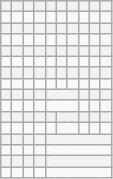<table class="wikitable" style="text-align: center;">
<tr>
<th></th>
<th></th>
<th></th>
<th></th>
<th></th>
<th></th>
<th></th>
<th></th>
<th></th>
<th></th>
</tr>
<tr>
<td></td>
<td></td>
<td></td>
<td></td>
<td></td>
<td></td>
<td></td>
<td></td>
<td></td>
<td></td>
</tr>
<tr>
<th></th>
<th></th>
<th></th>
<th></th>
<th></th>
<th></th>
<th></th>
<th></th>
<th></th>
<th></th>
</tr>
<tr>
<td></td>
<td></td>
<td></td>
<td></td>
<td></td>
<td></td>
<td></td>
<td></td>
<td></td>
<td></td>
</tr>
<tr>
<th></th>
<th></th>
<th></th>
<th></th>
<th></th>
<th></th>
<th></th>
<th></th>
<th></th>
<th></th>
</tr>
<tr>
<td></td>
<td></td>
<td></td>
<td></td>
<td></td>
<td></td>
<td></td>
<td></td>
<td></td>
<td></td>
</tr>
<tr>
<th></th>
<th></th>
<th></th>
<th></th>
<th></th>
<th></th>
<th></th>
<th></th>
<th></th>
<th></th>
</tr>
<tr>
<td></td>
<td></td>
<td></td>
<td></td>
<td></td>
<td></td>
<td></td>
<td></td>
<td></td>
<td></td>
</tr>
<tr>
<th></th>
<th></th>
<th></th>
<th></th>
<th colspan="3"></th>
<th></th>
<th></th>
<th></th>
</tr>
<tr>
<td></td>
<td></td>
<td></td>
<td></td>
<td colspan="3"></td>
<td></td>
<td></td>
<td></td>
</tr>
<tr>
<th></th>
<th></th>
<th></th>
<th></th>
<th></th>
<th colspan="2"></th>
<th></th>
<th></th>
<th></th>
</tr>
<tr>
<td></td>
<td></td>
<td></td>
<td></td>
<td></td>
<td colspan="2"></td>
<td></td>
<td></td>
<td></td>
</tr>
<tr>
<th></th>
<th></th>
<th></th>
<th></th>
<th colspan="6"></th>
</tr>
<tr>
<td></td>
<td></td>
<td></td>
<td></td>
<td colspan="6"></td>
</tr>
<tr>
<th></th>
<th></th>
<th></th>
<th></th>
<th colspan="6"></th>
</tr>
<tr>
<td></td>
<td></td>
<td></td>
<td></td>
<td colspan="6"></td>
</tr>
</table>
